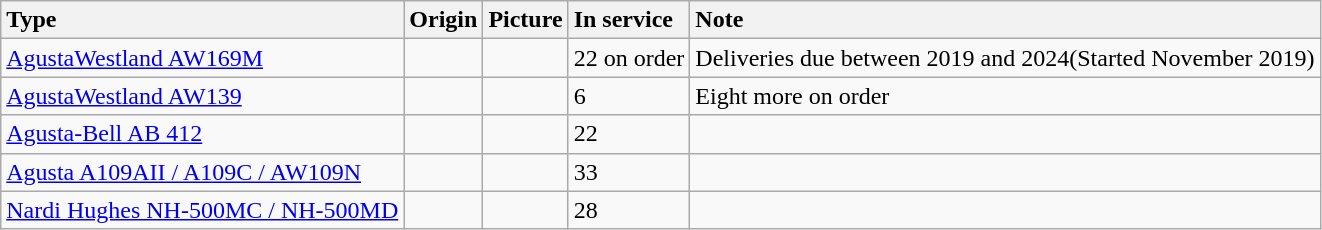<table class="wikitable">
<tr>
<th style="text-align: left;">Type</th>
<th style="text-align: left;">Origin</th>
<th style="text-align: left;">Picture</th>
<th style="text-align: left;">In service</th>
<th style="text-align: left;">Note</th>
</tr>
<tr>
<td><a href='#'>AgustaWestland AW169M</a></td>
<td></td>
<td></td>
<td>22 on order</td>
<td>Deliveries due between 2019 and 2024(Started November 2019)</td>
</tr>
<tr>
<td><a href='#'>AgustaWestland AW139</a></td>
<td></td>
<td></td>
<td>6</td>
<td>Eight more on order</td>
</tr>
<tr>
<td><a href='#'>Agusta-Bell AB 412</a></td>
<td></td>
<td></td>
<td>22</td>
<td></td>
</tr>
<tr>
<td><a href='#'>Agusta A109AII / A109C / AW109N</a></td>
<td></td>
<td></td>
<td>33</td>
<td></td>
</tr>
<tr>
<td><a href='#'>Nardi Hughes NH-500MC / NH-500MD</a></td>
<td></td>
<td></td>
<td>28</td>
<td></td>
</tr>
</table>
